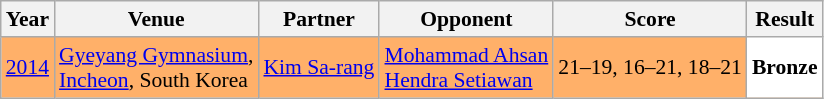<table class="sortable wikitable" style="font-size: 90%;">
<tr>
<th>Year</th>
<th>Venue</th>
<th>Partner</th>
<th>Opponent</th>
<th>Score</th>
<th>Result</th>
</tr>
<tr style="background:#FFB069">
<td align="center"><a href='#'>2014</a></td>
<td align="left"><a href='#'>Gyeyang Gymnasium</a>,<br><a href='#'>Incheon</a>, South Korea</td>
<td align="left"> <a href='#'>Kim Sa-rang</a></td>
<td align="left"> <a href='#'>Mohammad Ahsan</a> <br>  <a href='#'>Hendra Setiawan</a></td>
<td align="left">21–19, 16–21, 18–21</td>
<td style="text-align:left; background:white"> <strong>Bronze</strong></td>
</tr>
</table>
